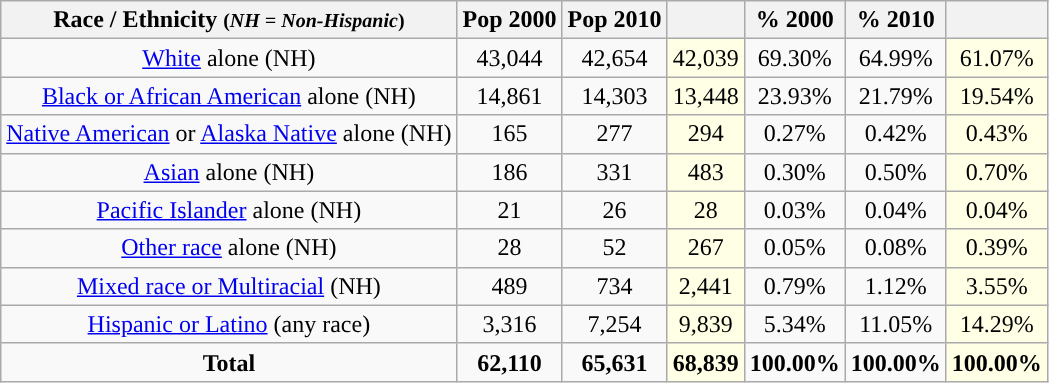<table class="wikitable" style="text-align:center;">
<tr>
<th>Race / Ethnicity <small>(<em>NH = Non-Hispanic</em>)</small></th>
<th>Pop 2000</th>
<th>Pop 2010</th>
<th></th>
<th>% 2000</th>
<th>% 2010</th>
<th></th>
</tr>
<tr>
<td><a href='#'>White</a> alone (NH)</td>
<td>43,044</td>
<td>42,654</td>
<td style='background: #ffffe6;'>42,039</td>
<td>69.30%</td>
<td>64.99%</td>
<td style='background: #ffffe6;'>61.07%</td>
</tr>
<tr>
<td><a href='#'>Black or African American</a> alone (NH)</td>
<td>14,861</td>
<td>14,303</td>
<td style='background: #ffffe6;'>13,448</td>
<td>23.93%</td>
<td>21.79%</td>
<td style='background: #ffffe6;'>19.54%</td>
</tr>
<tr>
<td><a href='#'>Native American</a> or <a href='#'>Alaska Native</a> alone (NH)</td>
<td>165</td>
<td>277</td>
<td style='background: #ffffe6;'>294</td>
<td>0.27%</td>
<td>0.42%</td>
<td style='background: #ffffe6;'>0.43%</td>
</tr>
<tr>
<td><a href='#'>Asian</a> alone (NH)</td>
<td>186</td>
<td>331</td>
<td style='background: #ffffe6;'>483</td>
<td>0.30%</td>
<td>0.50%</td>
<td style='background: #ffffe6;'>0.70%</td>
</tr>
<tr>
<td><a href='#'>Pacific Islander</a> alone (NH)</td>
<td>21</td>
<td>26</td>
<td style='background: #ffffe6;'>28</td>
<td>0.03%</td>
<td>0.04%</td>
<td style='background: #ffffe6;'>0.04%</td>
</tr>
<tr>
<td><a href='#'>Other race</a> alone (NH)</td>
<td>28</td>
<td>52</td>
<td style='background: #ffffe6;'>267</td>
<td>0.05%</td>
<td>0.08%</td>
<td style='background: #ffffe6;'>0.39%</td>
</tr>
<tr>
<td><a href='#'>Mixed race or Multiracial</a> (NH)</td>
<td>489</td>
<td>734</td>
<td style='background: #ffffe6;'>2,441</td>
<td>0.79%</td>
<td>1.12%</td>
<td style='background: #ffffe6;'>3.55%</td>
</tr>
<tr>
<td><a href='#'>Hispanic or Latino</a> (any race)</td>
<td>3,316</td>
<td>7,254</td>
<td style='background: #ffffe6;'>9,839</td>
<td>5.34%</td>
<td>11.05%</td>
<td style='background: #ffffe6;'>14.29%</td>
</tr>
<tr>
<td><strong>Total</strong></td>
<td><strong>62,110</strong></td>
<td><strong>65,631</strong></td>
<td style='background: #ffffe6;'><strong>68,839</strong></td>
<td><strong>100.00%</strong></td>
<td><strong>100.00%</strong></td>
<td style='background: #ffffe6;'><strong>100.00%</strong></td>
</tr>
</table>
